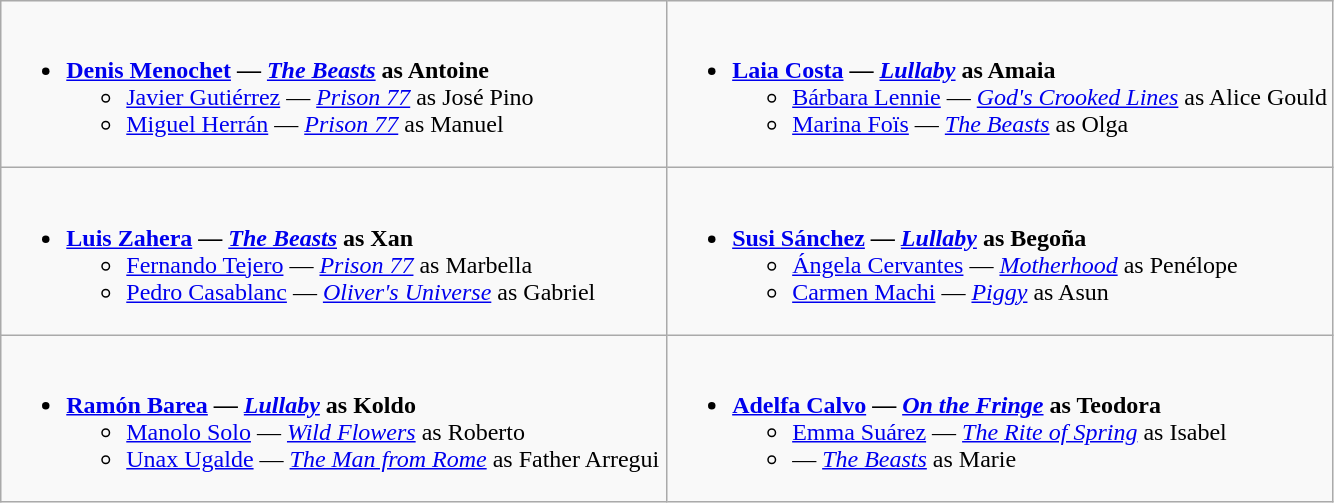<table class=wikitable>
<tr>
<td style="vertical-align:top;" width="50%"><br><ul><li><strong><a href='#'>Denis Menochet</a> — <em><a href='#'>The Beasts</a></em> as Antoine</strong><ul><li><a href='#'>Javier Gutiérrez</a> — <em><a href='#'>Prison 77</a></em> as José Pino</li><li><a href='#'>Miguel Herrán</a> — <em><a href='#'>Prison 77</a></em> as Manuel</li></ul></li></ul></td>
<td style="vertical-align:top;" width="50%"><br><ul><li><strong><a href='#'>Laia Costa</a> — <em><a href='#'>Lullaby</a></em> as Amaia</strong><ul><li><a href='#'>Bárbara Lennie</a> — <em><a href='#'>God's Crooked Lines</a></em> as Alice Gould</li><li><a href='#'>Marina Foïs</a> — <em><a href='#'>The Beasts</a></em> as Olga</li></ul></li></ul></td>
</tr>
<tr>
<td style="vertical-align:top;" width="50%"><br><ul><li><strong><a href='#'>Luis Zahera</a> — <em><a href='#'>The Beasts</a></em> as Xan</strong><ul><li><a href='#'>Fernando Tejero</a> — <em><a href='#'>Prison 77</a></em> as Marbella</li><li><a href='#'>Pedro Casablanc</a> — <em><a href='#'>Oliver's Universe</a></em> as Gabriel</li></ul></li></ul></td>
<td style="vertical-align:top;" width="50%"><br><ul><li><strong><a href='#'>Susi Sánchez</a> — <em><a href='#'>Lullaby</a></em> as Begoña</strong><ul><li><a href='#'>Ángela Cervantes</a> — <em><a href='#'>Motherhood</a></em> as Penélope</li><li><a href='#'>Carmen Machi</a> — <em><a href='#'>Piggy</a></em> as Asun</li></ul></li></ul></td>
</tr>
<tr>
<td style="vertical-align:top;" width="50%"><br><ul><li><strong><a href='#'>Ramón Barea</a> — <em><a href='#'>Lullaby</a></em> as Koldo</strong><ul><li><a href='#'>Manolo Solo</a> — <em><a href='#'>Wild Flowers</a></em> as Roberto</li><li><a href='#'>Unax Ugalde</a> — <em><a href='#'>The Man from Rome</a></em> as Father Arregui</li></ul></li></ul></td>
<td style="vertical-align:top;" width="50%"><br><ul><li><strong><a href='#'>Adelfa Calvo</a> — <em><a href='#'>On the Fringe</a></em> as Teodora</strong><ul><li><a href='#'>Emma Suárez</a> — <em><a href='#'>The Rite of Spring</a></em> as Isabel</li><li> — <em><a href='#'>The Beasts</a></em> as Marie</li></ul></li></ul></td>
</tr>
</table>
